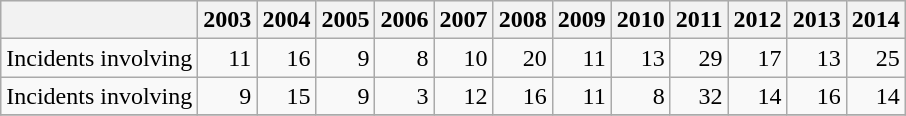<table class="wikitable" style="text-align: right">
<tr style="background:#ececec;">
<th></th>
<th>2003</th>
<th>2004</th>
<th>2005</th>
<th>2006</th>
<th>2007</th>
<th>2008</th>
<th>2009</th>
<th>2010</th>
<th>2011</th>
<th>2012</th>
<th>2013</th>
<th>2014</th>
</tr>
<tr>
<td>Incidents involving </td>
<td>11</td>
<td>16</td>
<td>9</td>
<td>8</td>
<td>10</td>
<td>20</td>
<td>11</td>
<td>13</td>
<td>29</td>
<td>17</td>
<td>13</td>
<td>25</td>
</tr>
<tr>
<td>Incidents involving </td>
<td>9</td>
<td>15</td>
<td>9</td>
<td>3</td>
<td>12</td>
<td>16</td>
<td>11</td>
<td>8</td>
<td>32</td>
<td>14</td>
<td>16</td>
<td>14</td>
</tr>
<tr>
</tr>
</table>
